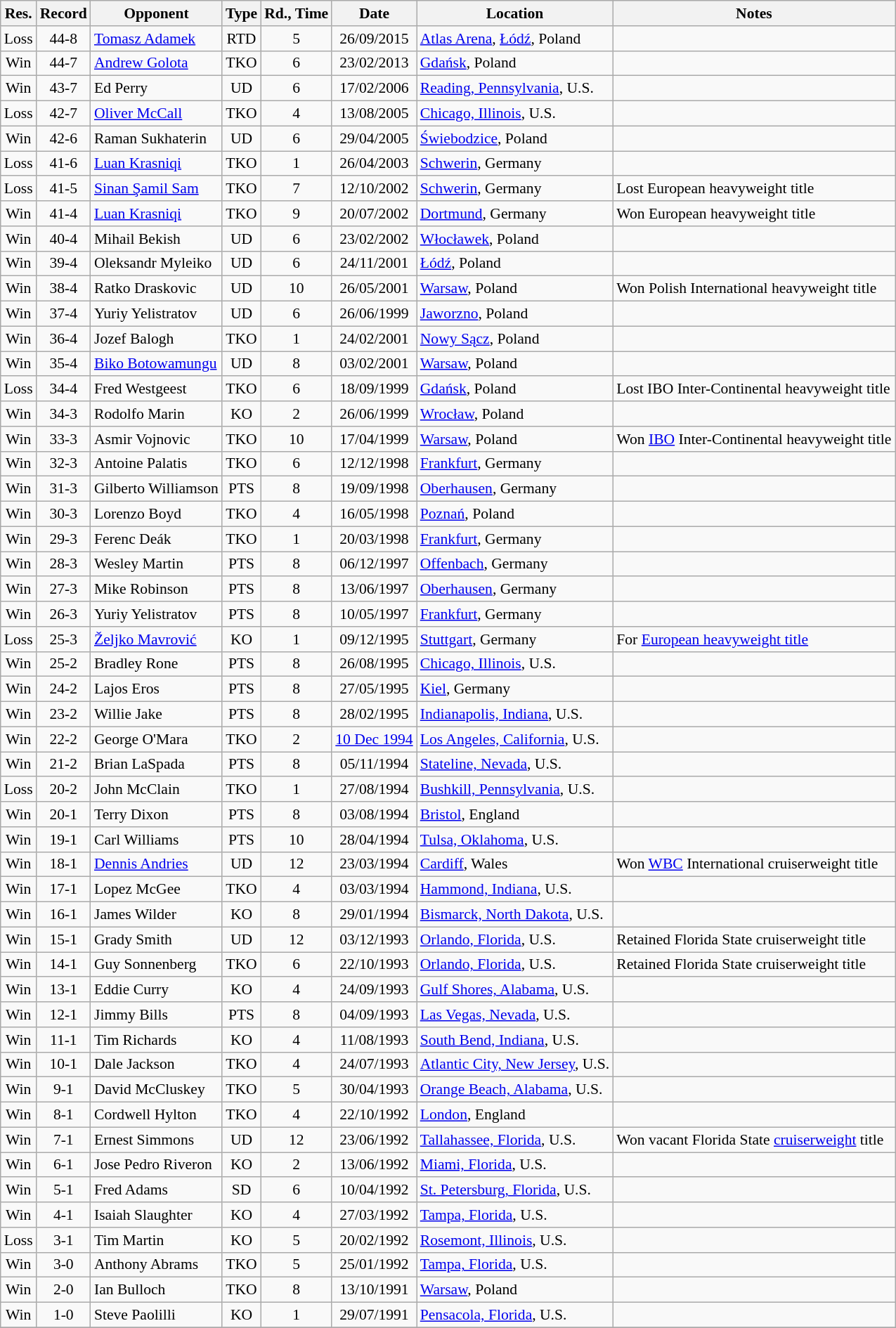<table class="wikitable" style="text-align:center; font-size:90%">
<tr>
<th>Res.</th>
<th>Record</th>
<th>Opponent</th>
<th>Type</th>
<th>Rd., Time</th>
<th>Date</th>
<th>Location</th>
<th>Notes</th>
</tr>
<tr>
<td>Loss</td>
<td>44-8</td>
<td align=left> <a href='#'>Tomasz Adamek</a></td>
<td>RTD</td>
<td>5</td>
<td>26/09/2015</td>
<td align=left> <a href='#'>Atlas Arena</a>, <a href='#'>Łódź</a>, Poland</td>
<td align=left></td>
</tr>
<tr>
<td>Win</td>
<td>44-7</td>
<td align=left> <a href='#'>Andrew Golota</a></td>
<td>TKO</td>
<td>6</td>
<td>23/02/2013</td>
<td align=left> <a href='#'>Gdańsk</a>, Poland</td>
<td align=left></td>
</tr>
<tr>
<td>Win</td>
<td>43-7</td>
<td align=left> Ed Perry</td>
<td>UD</td>
<td>6</td>
<td>17/02/2006</td>
<td align=left> <a href='#'>Reading, Pennsylvania</a>, U.S.</td>
<td align=left></td>
</tr>
<tr>
<td>Loss</td>
<td>42-7</td>
<td align=left> <a href='#'>Oliver McCall</a></td>
<td>TKO</td>
<td>4</td>
<td>13/08/2005</td>
<td align=left> <a href='#'>Chicago, Illinois</a>, U.S.</td>
<td align=left></td>
</tr>
<tr>
<td>Win</td>
<td>42-6</td>
<td align=left> Raman Sukhaterin</td>
<td>UD</td>
<td>6</td>
<td>29/04/2005</td>
<td align=left> <a href='#'>Świebodzice</a>, Poland</td>
<td align=left></td>
</tr>
<tr>
<td>Loss</td>
<td>41-6</td>
<td align=left> <a href='#'>Luan Krasniqi</a></td>
<td>TKO</td>
<td>1</td>
<td>26/04/2003</td>
<td align=left> <a href='#'>Schwerin</a>, Germany</td>
<td align=left></td>
</tr>
<tr>
<td>Loss</td>
<td>41-5</td>
<td align=left> <a href='#'>Sinan Şamil Sam</a></td>
<td>TKO</td>
<td>7</td>
<td>12/10/2002</td>
<td align=left> <a href='#'>Schwerin</a>, Germany</td>
<td align=left>Lost European heavyweight title</td>
</tr>
<tr>
<td>Win</td>
<td>41-4</td>
<td align=left> <a href='#'>Luan Krasniqi</a></td>
<td>TKO</td>
<td>9</td>
<td>20/07/2002</td>
<td align=left> <a href='#'>Dortmund</a>, Germany</td>
<td align=left>Won European heavyweight title</td>
</tr>
<tr>
<td>Win</td>
<td>40-4</td>
<td align=left> Mihail Bekish</td>
<td>UD</td>
<td>6</td>
<td>23/02/2002</td>
<td align=left> <a href='#'>Włocławek</a>, Poland</td>
<td align=left></td>
</tr>
<tr>
<td>Win</td>
<td>39-4</td>
<td align=left> Oleksandr Myleiko</td>
<td>UD</td>
<td>6</td>
<td>24/11/2001</td>
<td align=left> <a href='#'>Łódź</a>, Poland</td>
<td align=left></td>
</tr>
<tr>
<td>Win</td>
<td>38-4</td>
<td align=left> Ratko Draskovic</td>
<td>UD</td>
<td>10</td>
<td>26/05/2001</td>
<td align=left> <a href='#'>Warsaw</a>, Poland</td>
<td align=left>Won Polish International heavyweight title</td>
</tr>
<tr>
<td>Win</td>
<td>37-4</td>
<td align=left> Yuriy Yelistratov</td>
<td>UD</td>
<td>6</td>
<td>26/06/1999</td>
<td align=left> <a href='#'>Jaworzno</a>, Poland</td>
<td align=left></td>
</tr>
<tr>
<td>Win</td>
<td>36-4</td>
<td align=left> Jozef Balogh</td>
<td>TKO</td>
<td>1</td>
<td>24/02/2001</td>
<td align=left> <a href='#'>Nowy Sącz</a>, Poland</td>
<td align=left></td>
</tr>
<tr>
<td>Win</td>
<td>35-4</td>
<td align=left> <a href='#'>Biko Botowamungu</a></td>
<td>UD</td>
<td>8</td>
<td>03/02/2001</td>
<td align=left> <a href='#'>Warsaw</a>, Poland</td>
<td align=left></td>
</tr>
<tr>
<td>Loss</td>
<td>34-4</td>
<td align=left> Fred Westgeest</td>
<td>TKO</td>
<td>6</td>
<td>18/09/1999</td>
<td align=left> <a href='#'>Gdańsk</a>, Poland</td>
<td align=left>Lost IBO Inter-Continental heavyweight title</td>
</tr>
<tr>
<td>Win</td>
<td>34-3</td>
<td align=left> Rodolfo Marin</td>
<td>KO</td>
<td>2</td>
<td>26/06/1999</td>
<td align=left> <a href='#'>Wrocław</a>, Poland</td>
<td align=left></td>
</tr>
<tr>
<td>Win</td>
<td>33-3</td>
<td align=left> Asmir Vojnovic</td>
<td>TKO</td>
<td>10</td>
<td>17/04/1999</td>
<td align=left> <a href='#'>Warsaw</a>, Poland</td>
<td align=left>Won <a href='#'>IBO</a> Inter-Continental heavyweight title</td>
</tr>
<tr>
<td>Win</td>
<td>32-3</td>
<td align=left> Antoine Palatis</td>
<td>TKO</td>
<td>6</td>
<td>12/12/1998</td>
<td align=left> <a href='#'>Frankfurt</a>, Germany</td>
<td align=left></td>
</tr>
<tr>
<td>Win</td>
<td>31-3</td>
<td align=left> Gilberto Williamson</td>
<td>PTS</td>
<td>8</td>
<td>19/09/1998</td>
<td align=left> <a href='#'>Oberhausen</a>, Germany</td>
<td align=left></td>
</tr>
<tr>
<td>Win</td>
<td>30-3</td>
<td align=left> Lorenzo Boyd</td>
<td>TKO</td>
<td>4</td>
<td>16/05/1998</td>
<td align=left> <a href='#'>Poznań</a>, Poland</td>
<td align=left></td>
</tr>
<tr>
<td>Win</td>
<td>29-3</td>
<td align=left> Ferenc Deák</td>
<td>TKO</td>
<td>1</td>
<td>20/03/1998</td>
<td align=left> <a href='#'>Frankfurt</a>, Germany</td>
<td align=left></td>
</tr>
<tr>
<td>Win</td>
<td>28-3</td>
<td align=left> Wesley Martin</td>
<td>PTS</td>
<td>8</td>
<td>06/12/1997</td>
<td align=left> <a href='#'>Offenbach</a>, Germany</td>
<td align=left></td>
</tr>
<tr>
<td>Win</td>
<td>27-3</td>
<td align=left> Mike Robinson</td>
<td>PTS</td>
<td>8</td>
<td>13/06/1997</td>
<td align=left> <a href='#'>Oberhausen</a>, Germany</td>
<td align=left></td>
</tr>
<tr>
<td>Win</td>
<td>26-3</td>
<td align=left> Yuriy Yelistratov</td>
<td>PTS</td>
<td>8</td>
<td>10/05/1997</td>
<td align=left> <a href='#'>Frankfurt</a>, Germany</td>
<td align=left></td>
</tr>
<tr>
<td>Loss</td>
<td>25-3</td>
<td align=left> <a href='#'>Željko Mavrović</a></td>
<td>KO</td>
<td>1</td>
<td>09/12/1995</td>
<td align=left> <a href='#'>Stuttgart</a>, Germany</td>
<td align=left>For <a href='#'>European heavyweight title</a></td>
</tr>
<tr>
<td>Win</td>
<td>25-2</td>
<td align=left> Bradley Rone</td>
<td>PTS</td>
<td>8</td>
<td>26/08/1995</td>
<td align=left> <a href='#'>Chicago, Illinois</a>, U.S.</td>
<td align=left></td>
</tr>
<tr>
<td>Win</td>
<td>24-2</td>
<td align=left> Lajos Eros</td>
<td>PTS</td>
<td>8</td>
<td>27/05/1995</td>
<td align=left> <a href='#'>Kiel</a>, Germany</td>
<td align=left></td>
</tr>
<tr>
<td>Win</td>
<td>23-2</td>
<td align=left> Willie Jake</td>
<td>PTS</td>
<td>8</td>
<td>28/02/1995</td>
<td align=left> <a href='#'>Indianapolis, Indiana</a>, U.S.</td>
<td align=left></td>
</tr>
<tr>
<td>Win</td>
<td>22-2</td>
<td align=left> George O'Mara</td>
<td>TKO</td>
<td>2</td>
<td><a href='#'>10 Dec 1994</a></td>
<td align=left> <a href='#'>Los Angeles, California</a>, U.S.</td>
<td align=left></td>
</tr>
<tr>
<td>Win</td>
<td>21-2</td>
<td align=left> Brian LaSpada</td>
<td>PTS</td>
<td>8</td>
<td>05/11/1994</td>
<td align=left> <a href='#'>Stateline, Nevada</a>, U.S.</td>
<td align=left></td>
</tr>
<tr>
<td>Loss</td>
<td>20-2</td>
<td align=left> John McClain</td>
<td>TKO</td>
<td>1</td>
<td>27/08/1994</td>
<td align=left> <a href='#'>Bushkill, Pennsylvania</a>, U.S.</td>
<td align=left></td>
</tr>
<tr>
<td>Win</td>
<td>20-1</td>
<td align=left> Terry Dixon</td>
<td>PTS</td>
<td>8</td>
<td>03/08/1994</td>
<td align=left> <a href='#'>Bristol</a>, England</td>
<td align=left></td>
</tr>
<tr>
<td>Win</td>
<td>19-1</td>
<td align=left> Carl Williams</td>
<td>PTS</td>
<td>10</td>
<td>28/04/1994</td>
<td align=left> <a href='#'>Tulsa, Oklahoma</a>, U.S.</td>
<td align=left></td>
</tr>
<tr>
<td>Win</td>
<td>18-1</td>
<td align=left> <a href='#'>Dennis Andries</a></td>
<td>UD</td>
<td>12</td>
<td>23/03/1994</td>
<td align=left> <a href='#'>Cardiff</a>, Wales</td>
<td align=left>Won <a href='#'>WBC</a> International cruiserweight title</td>
</tr>
<tr>
<td>Win</td>
<td>17-1</td>
<td align=left> Lopez McGee</td>
<td>TKO</td>
<td>4</td>
<td>03/03/1994</td>
<td align=left> <a href='#'>Hammond, Indiana</a>, U.S.</td>
<td align=left></td>
</tr>
<tr>
<td>Win</td>
<td>16-1</td>
<td align=left> James Wilder</td>
<td>KO</td>
<td>8</td>
<td>29/01/1994</td>
<td align=left> <a href='#'>Bismarck, North Dakota</a>, U.S.</td>
<td align=left></td>
</tr>
<tr>
<td>Win</td>
<td>15-1</td>
<td align=left> Grady Smith</td>
<td>UD</td>
<td>12</td>
<td>03/12/1993</td>
<td align=left> <a href='#'>Orlando, Florida</a>, U.S.</td>
<td align=left>Retained Florida State cruiserweight title</td>
</tr>
<tr>
<td>Win</td>
<td>14-1</td>
<td align=left> Guy Sonnenberg</td>
<td>TKO</td>
<td>6</td>
<td>22/10/1993</td>
<td align=left> <a href='#'>Orlando, Florida</a>, U.S.</td>
<td align=left>Retained Florida State cruiserweight title</td>
</tr>
<tr>
<td>Win</td>
<td>13-1</td>
<td align=left> Eddie Curry</td>
<td>KO</td>
<td>4</td>
<td>24/09/1993</td>
<td align=left> <a href='#'>Gulf Shores, Alabama</a>, U.S.</td>
<td align=left></td>
</tr>
<tr>
<td>Win</td>
<td>12-1</td>
<td align=left> Jimmy Bills</td>
<td>PTS</td>
<td>8</td>
<td>04/09/1993</td>
<td align=left> <a href='#'>Las Vegas, Nevada</a>, U.S.</td>
<td align=left></td>
</tr>
<tr>
<td>Win</td>
<td>11-1</td>
<td align=left> Tim Richards</td>
<td>KO</td>
<td>4</td>
<td>11/08/1993</td>
<td align=left> <a href='#'>South Bend, Indiana</a>, U.S.</td>
<td align=left></td>
</tr>
<tr>
<td>Win</td>
<td>10-1</td>
<td align=left> Dale Jackson</td>
<td>TKO</td>
<td>4</td>
<td>24/07/1993</td>
<td align=left> <a href='#'>Atlantic City, New Jersey</a>, U.S.</td>
<td align=left></td>
</tr>
<tr>
<td>Win</td>
<td>9-1</td>
<td align=left> David McCluskey</td>
<td>TKO</td>
<td>5</td>
<td>30/04/1993</td>
<td align=left> <a href='#'>Orange Beach, Alabama</a>, U.S.</td>
<td align=left></td>
</tr>
<tr>
<td>Win</td>
<td>8-1</td>
<td align=left> Cordwell Hylton</td>
<td>TKO</td>
<td>4</td>
<td>22/10/1992</td>
<td align=left> <a href='#'>London</a>, England</td>
<td align=left></td>
</tr>
<tr>
<td>Win</td>
<td>7-1</td>
<td align=left> Ernest Simmons</td>
<td>UD</td>
<td>12</td>
<td>23/06/1992</td>
<td align=left> <a href='#'>Tallahassee, Florida</a>, U.S.</td>
<td align=left>Won vacant Florida State <a href='#'>cruiserweight</a> title</td>
</tr>
<tr>
<td>Win</td>
<td>6-1</td>
<td align=left> Jose Pedro Riveron</td>
<td>KO</td>
<td>2</td>
<td>13/06/1992</td>
<td align=left> <a href='#'>Miami, Florida</a>, U.S.</td>
<td align=left></td>
</tr>
<tr>
<td>Win</td>
<td>5-1</td>
<td align=left> Fred Adams</td>
<td>SD</td>
<td>6</td>
<td>10/04/1992</td>
<td align=left> <a href='#'>St. Petersburg, Florida</a>, U.S.</td>
<td align=left></td>
</tr>
<tr>
<td>Win</td>
<td>4-1</td>
<td align=left> Isaiah Slaughter</td>
<td>KO</td>
<td>4</td>
<td>27/03/1992</td>
<td align=left> <a href='#'>Tampa, Florida</a>, U.S.</td>
<td align=left></td>
</tr>
<tr>
<td>Loss</td>
<td>3-1</td>
<td align=left> Tim Martin</td>
<td>KO</td>
<td>5</td>
<td>20/02/1992</td>
<td align=left> <a href='#'>Rosemont, Illinois</a>, U.S.</td>
<td align=left></td>
</tr>
<tr>
<td>Win</td>
<td>3-0</td>
<td align=left> Anthony Abrams</td>
<td>TKO</td>
<td>5</td>
<td>25/01/1992</td>
<td align=left> <a href='#'>Tampa, Florida</a>, U.S.</td>
<td align=left></td>
</tr>
<tr>
<td>Win</td>
<td>2-0</td>
<td align=left> Ian Bulloch</td>
<td>TKO</td>
<td>8</td>
<td>13/10/1991</td>
<td align=left> <a href='#'>Warsaw</a>, Poland</td>
<td align=left></td>
</tr>
<tr>
<td>Win</td>
<td>1-0</td>
<td align=left> Steve Paolilli</td>
<td>KO</td>
<td>1</td>
<td>29/07/1991</td>
<td align=left> <a href='#'>Pensacola, Florida</a>, U.S.</td>
<td align=left></td>
</tr>
<tr>
</tr>
</table>
